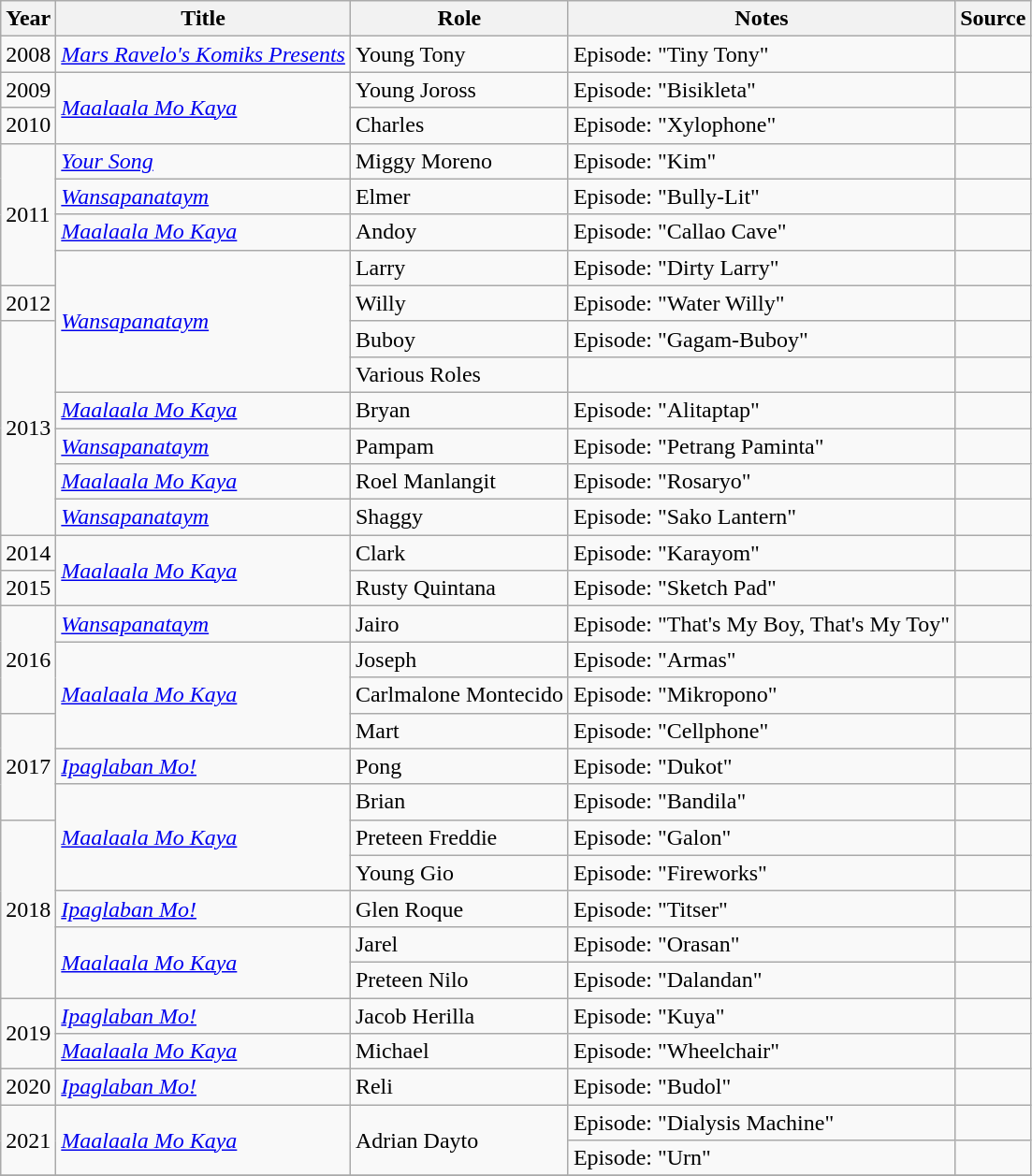<table class="wikitable sortable">
<tr>
<th>Year</th>
<th>Title</th>
<th>Role</th>
<th class="unsortable">Notes</th>
<th class="unsortable">Source</th>
</tr>
<tr>
<td>2008</td>
<td><em><a href='#'>Mars Ravelo's Komiks Presents</a></em></td>
<td>Young Tony</td>
<td>Episode: "Tiny Tony"</td>
<td></td>
</tr>
<tr>
<td>2009</td>
<td rowspan="2"><em><a href='#'>Maalaala Mo Kaya</a></em></td>
<td>Young Joross</td>
<td>Episode: "Bisikleta"</td>
<td></td>
</tr>
<tr>
<td>2010</td>
<td>Charles</td>
<td>Episode: "Xylophone"</td>
<td></td>
</tr>
<tr>
<td rowspan="4">2011</td>
<td><em><a href='#'>Your Song</a></em></td>
<td>Miggy Moreno</td>
<td>Episode: "Kim"</td>
<td></td>
</tr>
<tr>
<td><em> <a href='#'>Wansapanataym</a></em></td>
<td>Elmer</td>
<td>Episode: "Bully-Lit"</td>
<td></td>
</tr>
<tr>
<td><em><a href='#'>Maalaala Mo Kaya</a></em></td>
<td>Andoy</td>
<td>Episode: "Callao Cave"</td>
<td></td>
</tr>
<tr>
<td rowspan="4"><em><a href='#'>Wansapanataym</a></em></td>
<td>Larry</td>
<td>Episode: "Dirty Larry"</td>
<td></td>
</tr>
<tr>
<td>2012</td>
<td>Willy</td>
<td>Episode: "Water Willy"</td>
<td></td>
</tr>
<tr>
<td rowspan="6">2013</td>
<td>Buboy</td>
<td>Episode: "Gagam-Buboy"</td>
<td></td>
</tr>
<tr>
<td>Various Roles</td>
<td></td>
<td></td>
</tr>
<tr>
<td><em> <a href='#'>Maalaala Mo Kaya</a></em></td>
<td>Bryan</td>
<td>Episode: "Alitaptap"</td>
<td></td>
</tr>
<tr>
<td><em><a href='#'>Wansapanataym</a></em></td>
<td>Pampam</td>
<td>Episode: "Petrang Paminta"</td>
<td></td>
</tr>
<tr>
<td><em><a href='#'>Maalaala Mo Kaya</a></em></td>
<td>Roel Manlangit</td>
<td>Episode: "Rosaryo"</td>
<td></td>
</tr>
<tr>
<td><em><a href='#'>Wansapanataym</a></em></td>
<td>Shaggy</td>
<td>Episode: "Sako Lantern"</td>
<td></td>
</tr>
<tr>
<td>2014</td>
<td rowspan="2"><em><a href='#'>Maalaala Mo Kaya</a></em></td>
<td>Clark</td>
<td>Episode: "Karayom"</td>
<td></td>
</tr>
<tr>
<td>2015</td>
<td>Rusty Quintana</td>
<td>Episode: "Sketch Pad"</td>
<td></td>
</tr>
<tr>
<td rowspan="3">2016</td>
<td><em><a href='#'>Wansapanataym</a></em></td>
<td>Jairo</td>
<td>Episode: "That's My Boy, That's My Toy"</td>
<td></td>
</tr>
<tr>
<td rowspan="3"><em><a href='#'>Maalaala Mo Kaya</a></em></td>
<td>Joseph</td>
<td>Episode: "Armas"</td>
<td></td>
</tr>
<tr>
<td>Carlmalone Montecido</td>
<td>Episode: "Mikropono"</td>
<td></td>
</tr>
<tr>
<td rowspan="3">2017</td>
<td>Mart</td>
<td>Episode: "Cellphone"</td>
<td></td>
</tr>
<tr>
<td><em><a href='#'>Ipaglaban Mo!</a></em></td>
<td>Pong</td>
<td>Episode: "Dukot"</td>
<td></td>
</tr>
<tr>
<td rowspan="3"><em><a href='#'>Maalaala Mo Kaya</a></em></td>
<td>Brian</td>
<td>Episode: "Bandila"</td>
<td></td>
</tr>
<tr>
<td rowspan="5">2018</td>
<td>Preteen Freddie</td>
<td>Episode: "Galon"</td>
<td></td>
</tr>
<tr>
<td>Young Gio</td>
<td>Episode: "Fireworks"</td>
<td></td>
</tr>
<tr>
<td><em><a href='#'>Ipaglaban Mo!</a></em></td>
<td>Glen Roque</td>
<td>Episode: "Titser"</td>
<td></td>
</tr>
<tr>
<td rowspan="2"><em> <a href='#'>Maalaala Mo Kaya</a></em></td>
<td>Jarel</td>
<td>Episode: "Orasan"</td>
<td></td>
</tr>
<tr>
<td>Preteen Nilo</td>
<td>Episode: "Dalandan"</td>
<td></td>
</tr>
<tr>
<td rowspan="2">2019</td>
<td><em><a href='#'>Ipaglaban Mo!</a></em></td>
<td>Jacob Herilla</td>
<td>Episode: "Kuya"</td>
<td></td>
</tr>
<tr>
<td><em><a href='#'>Maalaala Mo Kaya</a></em></td>
<td>Michael</td>
<td>Episode: "Wheelchair"</td>
<td></td>
</tr>
<tr>
<td>2020</td>
<td><em><a href='#'>Ipaglaban Mo!</a></em></td>
<td>Reli</td>
<td>Episode: "Budol"</td>
<td></td>
</tr>
<tr>
<td rowspan="2">2021</td>
<td rowspan="2"><em><a href='#'>Maalaala Mo Kaya</a></em></td>
<td rowspan="2">Adrian Dayto</td>
<td>Episode: "Dialysis Machine"</td>
<td></td>
</tr>
<tr>
<td>Episode: "Urn"</td>
<td></td>
</tr>
<tr>
</tr>
</table>
